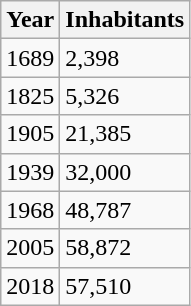<table class="wikitable">
<tr>
<th>Year</th>
<th>Inhabitants</th>
</tr>
<tr>
<td>1689</td>
<td>2,398</td>
</tr>
<tr>
<td>1825</td>
<td>5,326</td>
</tr>
<tr>
<td>1905</td>
<td>21,385</td>
</tr>
<tr>
<td>1939</td>
<td>32,000</td>
</tr>
<tr>
<td>1968</td>
<td>48,787</td>
</tr>
<tr>
<td>2005</td>
<td>58,872</td>
</tr>
<tr>
<td>2018</td>
<td>57,510</td>
</tr>
</table>
